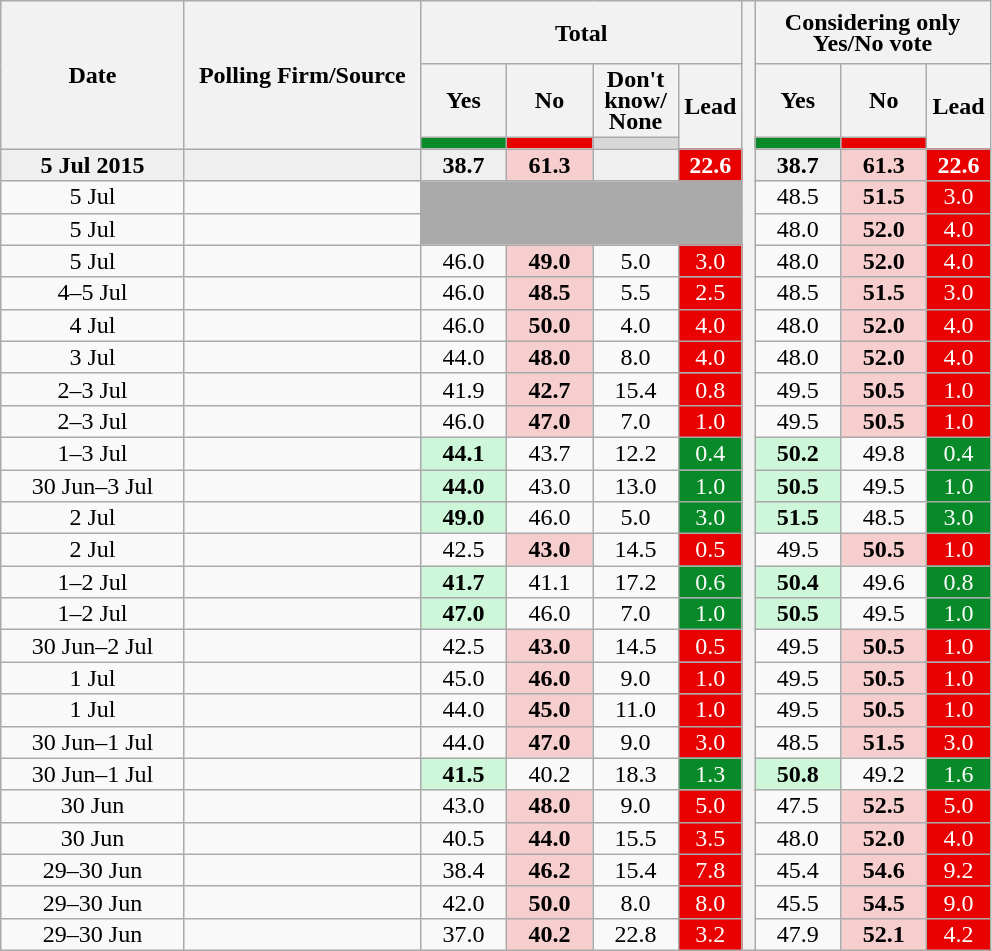<table class="wikitable" style="text-align:center; font-size:100%; line-height:14px; margin-bottom:0">
<tr style="height:42px;">
<th style="width:115px;" rowspan="3">Date</th>
<th style="width:150px;" rowspan="3">Polling Firm/Source</th>
<th style="width:185px;" colspan="4">Total</th>
<th style="width:1px;" rowspan="28"></th>
<th style="width:135px;" colspan="3">Considering only Yes/No vote</th>
</tr>
<tr>
<th style="width:50px;">Yes</th>
<th style="width:50px;">No</th>
<th style="width:50px;">Don't know/<br>None</th>
<th style="width:35px;" rowspan="2">Lead</th>
<th style="width:50px;">Yes</th>
<th style="width:50px;">No</th>
<th style="width:35px;" rowspan="2">Lead</th>
</tr>
<tr>
<th style="color:inherit;background:#088A29;"></th>
<th style="color:inherit;background:#E90000;"></th>
<th style="color:inherit;background:#D8D8D8;"></th>
<th style="color:inherit;background:#088A29;"></th>
<th style="color:inherit;background:#E90000;"></th>
</tr>
<tr style="background:#EFEFEF; font-weight:bold;">
<td>5 Jul 2015</td>
<td></td>
<td>38.7</td>
<td style="background:#F6CECE">61.3</td>
<td></td>
<td style="background:#E90000; color:white;">22.6</td>
<td>38.7</td>
<td style="background:#F6CECE">61.3</td>
<td style="background:#E90000; color:white;">22.6</td>
</tr>
<tr>
<td>5 Jul</td>
<td></td>
<td style="background:#AAAAAA;" colspan="4"></td>
<td>48.5</td>
<td style="background:#F6CECE"><strong>51.5</strong></td>
<td style="background:#E90000; color:white;">3.0</td>
</tr>
<tr>
<td>5 Jul</td>
<td></td>
<td style="background:#AAAAAA;" colspan="4"></td>
<td>48.0</td>
<td style="background:#F6CECE"><strong>52.0</strong></td>
<td style="background:#E90000; color:white;">4.0</td>
</tr>
<tr>
<td>5 Jul</td>
<td></td>
<td>46.0</td>
<td style="background:#F6CECE"><strong>49.0</strong></td>
<td>5.0</td>
<td style="background:#E90000; color:white;">3.0</td>
<td>48.0</td>
<td style="background:#F6CECE"><strong>52.0</strong></td>
<td style="background:#E90000; color:white;">4.0</td>
</tr>
<tr>
<td>4–5 Jul</td>
<td></td>
<td>46.0</td>
<td style="background:#F6CECE"><strong>48.5</strong></td>
<td>5.5</td>
<td style="background:#E90000; color:white;">2.5</td>
<td>48.5</td>
<td style="background:#F6CECE"><strong>51.5</strong></td>
<td style="background:#E90000; color:white;">3.0</td>
</tr>
<tr>
<td>4 Jul</td>
<td></td>
<td>46.0</td>
<td style="background:#F6CECE"><strong>50.0</strong></td>
<td>4.0</td>
<td style="background:#E90000; color:white;">4.0</td>
<td>48.0</td>
<td style="background:#F6CECE"><strong>52.0</strong></td>
<td style="background:#E90000; color:white;">4.0</td>
</tr>
<tr>
<td>3 Jul</td>
<td></td>
<td>44.0</td>
<td style="background:#F6CECE"><strong>48.0</strong></td>
<td>8.0</td>
<td style="background:#E90000; color:white;">4.0</td>
<td>48.0</td>
<td style="background:#F6CECE"><strong>52.0</strong></td>
<td style="background:#E90000; color:white;">4.0</td>
</tr>
<tr>
<td>2–3 Jul</td>
<td></td>
<td>41.9</td>
<td style="background:#F6CECE"><strong>42.7</strong></td>
<td>15.4</td>
<td style="background:#E90000; color:white;">0.8</td>
<td>49.5</td>
<td style="background:#F6CECE"><strong>50.5</strong></td>
<td style="background:#E90000; color:white;">1.0</td>
</tr>
<tr>
<td>2–3 Jul</td>
<td></td>
<td>46.0</td>
<td style="background:#F6CECE"><strong>47.0</strong></td>
<td>7.0</td>
<td style="background:#E90000; color:white;">1.0</td>
<td>49.5</td>
<td style="background:#F6CECE"><strong>50.5</strong></td>
<td style="background:#E90000; color:white;">1.0</td>
</tr>
<tr>
<td>1–3 Jul</td>
<td></td>
<td style="background:#CEF6D8"><strong>44.1</strong></td>
<td>43.7</td>
<td>12.2</td>
<td style="background:#088A29; color:white;">0.4</td>
<td style="background:#CEF6D8"><strong>50.2</strong></td>
<td>49.8</td>
<td style="background:#088A29; color:white;">0.4</td>
</tr>
<tr>
<td>30 Jun–3 Jul</td>
<td></td>
<td style="background:#CEF6D8"><strong>44.0</strong></td>
<td>43.0</td>
<td>13.0</td>
<td style="background:#088A29; color:white;">1.0</td>
<td style="background:#CEF6D8"><strong>50.5</strong></td>
<td>49.5</td>
<td style="background:#088A29; color:white;">1.0</td>
</tr>
<tr>
<td>2 Jul</td>
<td></td>
<td style="background:#CEF6D8"><strong>49.0</strong></td>
<td>46.0</td>
<td>5.0</td>
<td style="background:#088A29; color:white;">3.0</td>
<td style="background:#CEF6D8"><strong>51.5</strong></td>
<td>48.5</td>
<td style="background:#088A29; color:white;">3.0</td>
</tr>
<tr>
<td>2 Jul</td>
<td></td>
<td>42.5</td>
<td style="background:#F6CECE"><strong>43.0</strong></td>
<td>14.5</td>
<td style="background:#E90000; color:white;">0.5</td>
<td>49.5</td>
<td style="background:#F6CECE"><strong>50.5</strong></td>
<td style="background:#E90000; color:white;">1.0</td>
</tr>
<tr>
<td>1–2 Jul</td>
<td></td>
<td style="background:#CEF6D8"><strong>41.7</strong></td>
<td>41.1</td>
<td>17.2</td>
<td style="background:#088A29; color:white;">0.6</td>
<td style="background:#CEF6D8"><strong>50.4</strong></td>
<td>49.6</td>
<td style="background:#088A29; color:white;">0.8</td>
</tr>
<tr>
<td>1–2 Jul</td>
<td></td>
<td style="background:#CEF6D8"><strong>47.0</strong></td>
<td>46.0</td>
<td>7.0</td>
<td style="background:#088A29; color:white;">1.0</td>
<td style="background:#CEF6D8"><strong>50.5</strong></td>
<td>49.5</td>
<td style="background:#088A29; color:white;">1.0</td>
</tr>
<tr>
<td>30 Jun–2 Jul</td>
<td></td>
<td>42.5</td>
<td style="background:#F6CECE"><strong>43.0</strong></td>
<td>14.5</td>
<td style="background:#E90000; color:white;">0.5</td>
<td>49.5</td>
<td style="background:#F6CECE"><strong>50.5</strong></td>
<td style="background:#E90000; color:white;">1.0</td>
</tr>
<tr>
<td>1 Jul</td>
<td></td>
<td>45.0</td>
<td style="background:#F6CECE"><strong>46.0</strong></td>
<td>9.0</td>
<td style="background:#E90000; color:white;">1.0</td>
<td>49.5</td>
<td style="background:#F6CECE"><strong>50.5</strong></td>
<td style="background:#E90000; color:white;">1.0</td>
</tr>
<tr>
<td>1 Jul</td>
<td></td>
<td>44.0</td>
<td style="background:#F6CECE"><strong>45.0</strong></td>
<td>11.0</td>
<td style="background:#E90000; color:white;">1.0</td>
<td>49.5</td>
<td style="background:#F6CECE"><strong>50.5</strong></td>
<td style="background:#E90000; color:white;">1.0</td>
</tr>
<tr>
<td>30 Jun–1 Jul</td>
<td></td>
<td>44.0</td>
<td style="background:#F6CECE"><strong>47.0</strong></td>
<td>9.0</td>
<td style="background:#E90000; color:white;">3.0</td>
<td>48.5</td>
<td style="background:#F6CECE"><strong>51.5</strong></td>
<td style="background:#E90000; color:white;">3.0</td>
</tr>
<tr>
<td>30 Jun–1 Jul</td>
<td></td>
<td style="background:#CEF6D8"><strong>41.5</strong></td>
<td>40.2</td>
<td>18.3</td>
<td style="background:#088A29; color:white;">1.3</td>
<td style="background:#CEF6D8"><strong>50.8</strong></td>
<td>49.2</td>
<td style="background:#088A29; color:white;">1.6</td>
</tr>
<tr>
<td>30 Jun</td>
<td></td>
<td>43.0</td>
<td style="background:#F6CECE"><strong>48.0</strong></td>
<td>9.0</td>
<td style="background:#E90000; color:white;">5.0</td>
<td>47.5</td>
<td style="background:#F6CECE"><strong>52.5</strong></td>
<td style="background:#E90000; color:white;">5.0</td>
</tr>
<tr>
<td>30 Jun</td>
<td></td>
<td>40.5</td>
<td style="background:#F6CECE"><strong>44.0</strong></td>
<td>15.5</td>
<td style="background:#E90000; color:white;">3.5</td>
<td>48.0</td>
<td style="background:#F6CECE"><strong>52.0</strong></td>
<td style="background:#E90000; color:white;">4.0</td>
</tr>
<tr>
<td>29–30 Jun</td>
<td></td>
<td>38.4</td>
<td style="background:#F6CECE"><strong>46.2</strong></td>
<td>15.4</td>
<td style="background:#E90000; color:white;">7.8</td>
<td>45.4</td>
<td style="background:#F6CECE"><strong>54.6</strong></td>
<td style="background:#E90000; color:white;">9.2</td>
</tr>
<tr>
<td>29–30 Jun</td>
<td></td>
<td>42.0</td>
<td style="background:#F6CECE"><strong>50.0</strong></td>
<td>8.0</td>
<td style="background:#E90000; color:white;">8.0</td>
<td>45.5</td>
<td style="background:#F6CECE"><strong>54.5</strong></td>
<td style="background:#E90000; color:white;">9.0</td>
</tr>
<tr>
<td>29–30 Jun</td>
<td> </td>
<td>37.0</td>
<td style="background:#F6CECE"><strong>40.2</strong></td>
<td>22.8</td>
<td style="background:#E90000; color:white;">3.2</td>
<td>47.9</td>
<td style="background:#F6CECE"><strong>52.1</strong></td>
<td style="background:#E90000; color:white;">4.2</td>
</tr>
</table>
